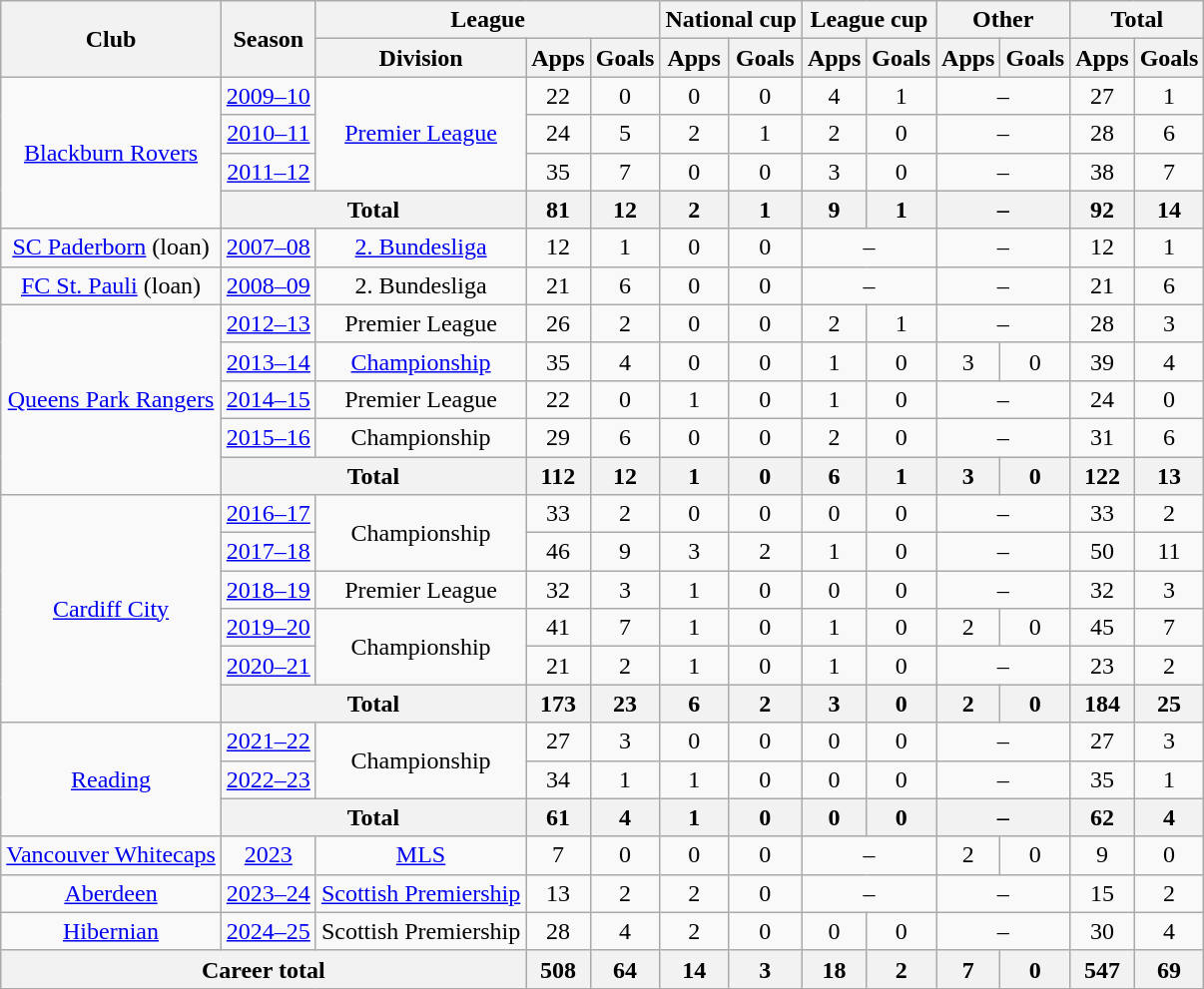<table class="wikitable" style="text-align:center">
<tr>
<th rowspan="2">Club</th>
<th rowspan="2">Season</th>
<th colspan="3">League</th>
<th colspan="2">National cup</th>
<th colspan="2">League cup</th>
<th colspan="2">Other</th>
<th colspan="2">Total</th>
</tr>
<tr>
<th>Division</th>
<th>Apps</th>
<th>Goals</th>
<th>Apps</th>
<th>Goals</th>
<th>Apps</th>
<th>Goals</th>
<th>Apps</th>
<th>Goals</th>
<th>Apps</th>
<th>Goals</th>
</tr>
<tr>
<td rowspan="4"><a href='#'>Blackburn Rovers</a></td>
<td><a href='#'>2009–10</a></td>
<td rowspan="3"><a href='#'>Premier League</a></td>
<td>22</td>
<td>0</td>
<td>0</td>
<td>0</td>
<td>4</td>
<td>1</td>
<td colspan="2">–</td>
<td>27</td>
<td>1</td>
</tr>
<tr>
<td><a href='#'>2010–11</a></td>
<td>24</td>
<td>5</td>
<td>2</td>
<td>1</td>
<td>2</td>
<td>0</td>
<td colspan="2">–</td>
<td>28</td>
<td>6</td>
</tr>
<tr>
<td><a href='#'>2011–12</a></td>
<td>35</td>
<td>7</td>
<td>0</td>
<td>0</td>
<td>3</td>
<td>0</td>
<td colspan="2">–</td>
<td>38</td>
<td>7</td>
</tr>
<tr>
<th colspan="2">Total</th>
<th>81</th>
<th>12</th>
<th>2</th>
<th>1</th>
<th>9</th>
<th>1</th>
<th colspan="2">–</th>
<th>92</th>
<th>14</th>
</tr>
<tr>
<td><a href='#'>SC Paderborn</a> (loan)</td>
<td><a href='#'>2007–08</a></td>
<td><a href='#'>2. Bundesliga</a></td>
<td>12</td>
<td>1</td>
<td>0</td>
<td>0</td>
<td colspan="2">–</td>
<td colspan="2">–</td>
<td>12</td>
<td>1</td>
</tr>
<tr>
<td><a href='#'>FC St. Pauli</a> (loan)</td>
<td><a href='#'>2008–09</a></td>
<td>2. Bundesliga</td>
<td>21</td>
<td>6</td>
<td>0</td>
<td>0</td>
<td colspan="2">–</td>
<td colspan="2">–</td>
<td>21</td>
<td>6</td>
</tr>
<tr>
<td rowspan=5><a href='#'>Queens Park Rangers</a></td>
<td><a href='#'>2012–13</a></td>
<td>Premier League</td>
<td>26</td>
<td>2</td>
<td>0</td>
<td>0</td>
<td>2</td>
<td>1</td>
<td colspan="2">–</td>
<td>28</td>
<td>3</td>
</tr>
<tr>
<td><a href='#'>2013–14</a></td>
<td><a href='#'>Championship</a></td>
<td>35</td>
<td>4</td>
<td>0</td>
<td>0</td>
<td>1</td>
<td>0</td>
<td>3</td>
<td>0</td>
<td>39</td>
<td>4</td>
</tr>
<tr>
<td><a href='#'>2014–15</a></td>
<td>Premier League</td>
<td>22</td>
<td>0</td>
<td>1</td>
<td>0</td>
<td>1</td>
<td>0</td>
<td colspan="2">–</td>
<td>24</td>
<td>0</td>
</tr>
<tr>
<td><a href='#'>2015–16</a></td>
<td>Championship</td>
<td>29</td>
<td>6</td>
<td>0</td>
<td>0</td>
<td>2</td>
<td>0</td>
<td colspan="2">–</td>
<td>31</td>
<td>6</td>
</tr>
<tr>
<th colspan="2">Total</th>
<th>112</th>
<th>12</th>
<th>1</th>
<th>0</th>
<th>6</th>
<th>1</th>
<th>3</th>
<th>0</th>
<th>122</th>
<th>13</th>
</tr>
<tr>
<td rowspan="6"><a href='#'>Cardiff City</a></td>
<td><a href='#'>2016–17</a></td>
<td rowspan="2">Championship</td>
<td>33</td>
<td>2</td>
<td>0</td>
<td>0</td>
<td>0</td>
<td>0</td>
<td colspan="2">–</td>
<td>33</td>
<td>2</td>
</tr>
<tr>
<td><a href='#'>2017–18</a></td>
<td>46</td>
<td>9</td>
<td>3</td>
<td>2</td>
<td>1</td>
<td>0</td>
<td colspan="2">–</td>
<td>50</td>
<td>11</td>
</tr>
<tr>
<td><a href='#'>2018–19</a></td>
<td>Premier League</td>
<td>32</td>
<td>3</td>
<td>1</td>
<td>0</td>
<td>0</td>
<td>0</td>
<td colspan="2">–</td>
<td>32</td>
<td>3</td>
</tr>
<tr>
<td><a href='#'>2019–20</a></td>
<td rowspan="2">Championship</td>
<td>41</td>
<td>7</td>
<td>1</td>
<td>0</td>
<td>1</td>
<td>0</td>
<td>2</td>
<td>0</td>
<td>45</td>
<td>7</td>
</tr>
<tr>
<td><a href='#'>2020–21</a></td>
<td>21</td>
<td>2</td>
<td>1</td>
<td>0</td>
<td>1</td>
<td>0</td>
<td colspan="2">–</td>
<td>23</td>
<td>2</td>
</tr>
<tr>
<th colspan=2>Total</th>
<th>173</th>
<th>23</th>
<th>6</th>
<th>2</th>
<th>3</th>
<th>0</th>
<th>2</th>
<th>0</th>
<th>184</th>
<th>25</th>
</tr>
<tr>
<td rowspan="3"><a href='#'>Reading</a></td>
<td><a href='#'>2021–22</a></td>
<td rowspan="2">Championship</td>
<td>27</td>
<td>3</td>
<td>0</td>
<td>0</td>
<td>0</td>
<td>0</td>
<td colspan="2">–</td>
<td>27</td>
<td>3</td>
</tr>
<tr>
<td><a href='#'>2022–23</a></td>
<td>34</td>
<td>1</td>
<td>1</td>
<td>0</td>
<td>0</td>
<td>0</td>
<td colspan="2">–</td>
<td>35</td>
<td>1</td>
</tr>
<tr>
<th colspan=2>Total</th>
<th>61</th>
<th>4</th>
<th>1</th>
<th>0</th>
<th>0</th>
<th>0</th>
<th colspan="2">–</th>
<th>62</th>
<th>4</th>
</tr>
<tr>
<td><a href='#'>Vancouver Whitecaps</a></td>
<td><a href='#'>2023</a></td>
<td><a href='#'>MLS</a></td>
<td>7</td>
<td>0</td>
<td>0</td>
<td>0</td>
<td colspan="2">–</td>
<td>2</td>
<td>0</td>
<td>9</td>
<td>0</td>
</tr>
<tr>
<td><a href='#'>Aberdeen</a></td>
<td><a href='#'>2023–24</a></td>
<td><a href='#'>Scottish Premiership</a></td>
<td>13</td>
<td>2</td>
<td>2</td>
<td>0</td>
<td colspan="2">–</td>
<td colspan="2">–</td>
<td>15</td>
<td>2</td>
</tr>
<tr>
<td><a href='#'>Hibernian</a></td>
<td><a href='#'>2024–25</a></td>
<td>Scottish Premiership</td>
<td>28</td>
<td>4</td>
<td>2</td>
<td>0</td>
<td>0</td>
<td>0</td>
<td colspan="2">–</td>
<td>30</td>
<td>4</td>
</tr>
<tr>
<th colspan="3">Career total</th>
<th>508</th>
<th>64</th>
<th>14</th>
<th>3</th>
<th>18</th>
<th>2</th>
<th>7</th>
<th>0</th>
<th>547</th>
<th>69</th>
</tr>
</table>
